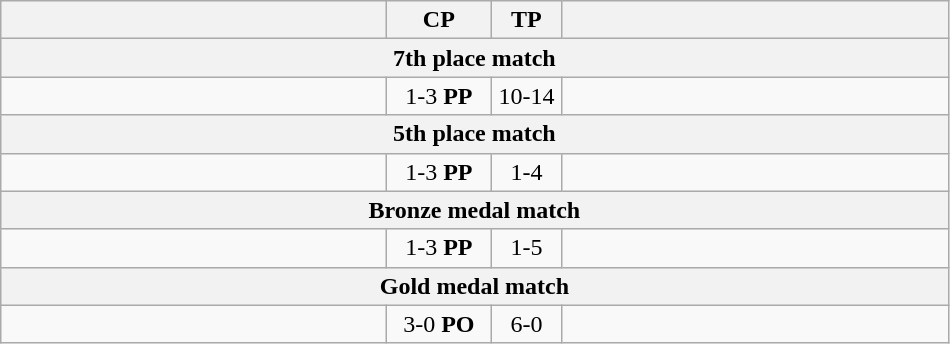<table class="wikitable" style="text-align: center;" |>
<tr>
<th width="250"></th>
<th width="62">CP</th>
<th width="40">TP</th>
<th width="250"></th>
</tr>
<tr>
<th colspan="5">7th place match</th>
</tr>
<tr>
<td style="text-align:left;"></td>
<td>1-3 <strong>PP</strong></td>
<td>10-14</td>
<td style="text-align:left;"><strong></strong></td>
</tr>
<tr>
<th colspan="5">5th place match</th>
</tr>
<tr>
<td style="text-align:left;"></td>
<td>1-3 <strong>PP</strong></td>
<td>1-4</td>
<td style="text-align:left;"><strong></strong></td>
</tr>
<tr>
<th colspan="5">Bronze medal match</th>
</tr>
<tr>
<td style="text-align:left;"></td>
<td>1-3 <strong>PP</strong></td>
<td>1-5</td>
<td style="text-align:left;"><strong></strong></td>
</tr>
<tr>
<th colspan="5">Gold medal match</th>
</tr>
<tr>
<td style="text-align:left;"><strong></strong></td>
<td>3-0 <strong>PO</strong></td>
<td>6-0</td>
<td style="text-align:left;"></td>
</tr>
</table>
